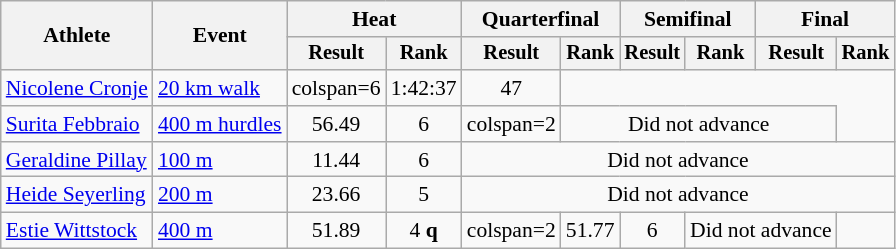<table class=wikitable style="font-size:90%">
<tr>
<th rowspan="2">Athlete</th>
<th rowspan="2">Event</th>
<th colspan="2">Heat</th>
<th colspan="2">Quarterfinal</th>
<th colspan="2">Semifinal</th>
<th colspan="2">Final</th>
</tr>
<tr style="font-size:95%">
<th>Result</th>
<th>Rank</th>
<th>Result</th>
<th>Rank</th>
<th>Result</th>
<th>Rank</th>
<th>Result</th>
<th>Rank</th>
</tr>
<tr align=center>
<td align=left><a href='#'>Nicolene Cronje</a></td>
<td align=left><a href='#'>20 km walk</a></td>
<td>colspan=6 </td>
<td>1:42:37</td>
<td>47</td>
</tr>
<tr align=center>
<td align=left><a href='#'>Surita Febbraio</a></td>
<td align=left><a href='#'>400 m hurdles</a></td>
<td>56.49</td>
<td>6</td>
<td>colspan=2 </td>
<td colspan=4>Did not advance</td>
</tr>
<tr align=center>
<td align=left><a href='#'>Geraldine Pillay</a></td>
<td align=left><a href='#'>100 m</a></td>
<td>11.44</td>
<td>6</td>
<td colspan=6>Did not advance</td>
</tr>
<tr align=center>
<td align=left><a href='#'>Heide Seyerling</a></td>
<td align=left><a href='#'>200 m</a></td>
<td>23.66</td>
<td>5</td>
<td colspan=6>Did not advance</td>
</tr>
<tr align=center>
<td align=left><a href='#'>Estie Wittstock</a></td>
<td align=left><a href='#'>400 m</a></td>
<td>51.89</td>
<td>4 <strong>q</strong></td>
<td>colspan=2 </td>
<td>51.77</td>
<td>6</td>
<td colspan=2>Did not advance</td>
</tr>
</table>
